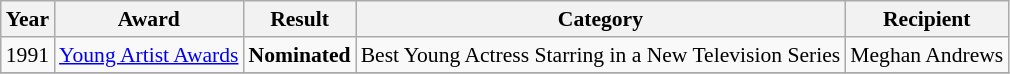<table class="wikitable" style="font-size: 90%;">
<tr>
<th>Year</th>
<th>Award</th>
<th>Result</th>
<th>Category</th>
<th>Recipient</th>
</tr>
<tr>
<td>1991</td>
<td><a href='#'>Young Artist Awards</a></td>
<td><strong>Nominated</strong></td>
<td>Best Young Actress Starring in a New Television Series</td>
<td>Meghan Andrews</td>
</tr>
<tr>
</tr>
</table>
